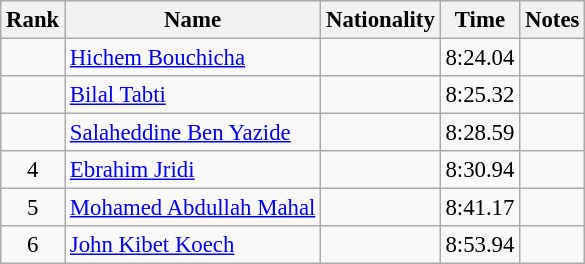<table class="wikitable sortable" style="text-align:center;font-size:95%">
<tr>
<th>Rank</th>
<th>Name</th>
<th>Nationality</th>
<th>Time</th>
<th>Notes</th>
</tr>
<tr>
<td></td>
<td align=left><a href='#'>Hichem Bouchicha</a></td>
<td align=left></td>
<td>8:24.04</td>
<td></td>
</tr>
<tr>
<td></td>
<td align=left><a href='#'>Bilal Tabti</a></td>
<td align=left></td>
<td>8:25.32</td>
<td></td>
</tr>
<tr>
<td></td>
<td align=left><a href='#'>Salaheddine Ben Yazide</a></td>
<td align=left></td>
<td>8:28.59</td>
<td></td>
</tr>
<tr>
<td>4</td>
<td align=left><a href='#'>Ebrahim Jridi</a></td>
<td align=left></td>
<td>8:30.94</td>
<td></td>
</tr>
<tr>
<td>5</td>
<td align=left><a href='#'>Mohamed Abdullah Mahal</a></td>
<td align=left></td>
<td>8:41.17</td>
<td></td>
</tr>
<tr>
<td>6</td>
<td align=left><a href='#'>John Kibet Koech</a></td>
<td align=left></td>
<td>8:53.94</td>
<td></td>
</tr>
</table>
